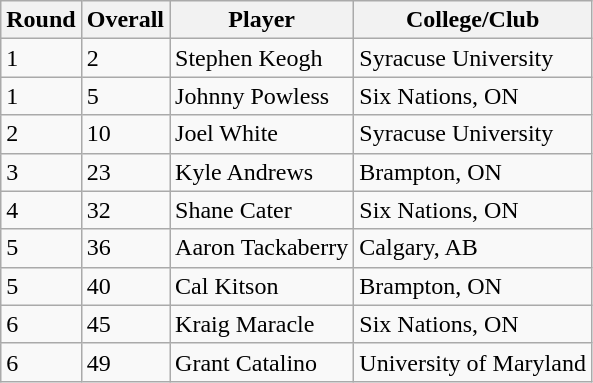<table class="wikitable">
<tr>
<th>Round</th>
<th>Overall</th>
<th>Player</th>
<th>College/Club</th>
</tr>
<tr>
<td>1</td>
<td>2</td>
<td>Stephen Keogh</td>
<td>Syracuse University</td>
</tr>
<tr>
<td>1</td>
<td>5</td>
<td>Johnny Powless</td>
<td>Six Nations, ON</td>
</tr>
<tr>
<td>2</td>
<td>10</td>
<td>Joel White</td>
<td>Syracuse University</td>
</tr>
<tr>
<td>3</td>
<td>23</td>
<td>Kyle Andrews</td>
<td>Brampton, ON</td>
</tr>
<tr>
<td>4</td>
<td>32</td>
<td>Shane Cater</td>
<td>Six Nations, ON</td>
</tr>
<tr>
<td>5</td>
<td>36</td>
<td>Aaron Tackaberry</td>
<td>Calgary, AB</td>
</tr>
<tr>
<td>5</td>
<td>40</td>
<td>Cal Kitson</td>
<td>Brampton, ON</td>
</tr>
<tr>
<td>6</td>
<td>45</td>
<td>Kraig Maracle</td>
<td>Six Nations, ON</td>
</tr>
<tr>
<td>6</td>
<td>49</td>
<td>Grant Catalino</td>
<td>University of Maryland</td>
</tr>
</table>
